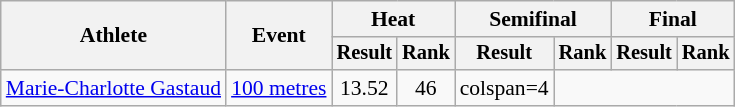<table class="wikitable" style="font-size:90%">
<tr>
<th rowspan="2">Athlete</th>
<th rowspan="2">Event</th>
<th colspan="2">Heat</th>
<th colspan="2">Semifinal</th>
<th colspan="2">Final</th>
</tr>
<tr style="font-size:95%">
<th>Result</th>
<th>Rank</th>
<th>Result</th>
<th>Rank</th>
<th>Result</th>
<th>Rank</th>
</tr>
<tr style=text-align:center>
<td style=text-align:left><a href='#'>Marie-Charlotte Gastaud</a></td>
<td style=text-align:left rowspan=4><a href='#'>100 metres</a></td>
<td>13.52</td>
<td>46</td>
<td>colspan=4 </td>
</tr>
</table>
